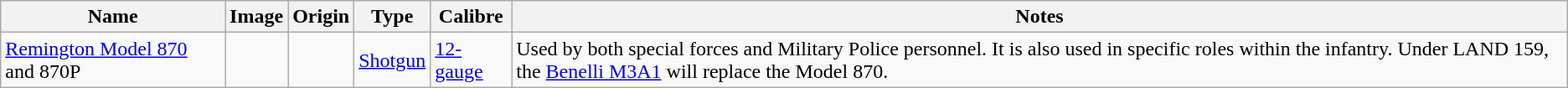<table class="wikitable">
<tr>
<th>Name</th>
<th>Image</th>
<th>Origin</th>
<th>Type</th>
<th>Calibre</th>
<th>Notes</th>
</tr>
<tr>
<td><a href='#'>Remington Model 870</a> and 870P</td>
<td></td>
<td></td>
<td><a href='#'>Shotgun</a></td>
<td><a href='#'>12-gauge</a></td>
<td>Used by both special forces and Military Police personnel. It is also used in specific roles within the infantry. Under LAND 159, the <a href='#'>Benelli M3A1</a> will replace the Model 870.</td>
</tr>
</table>
